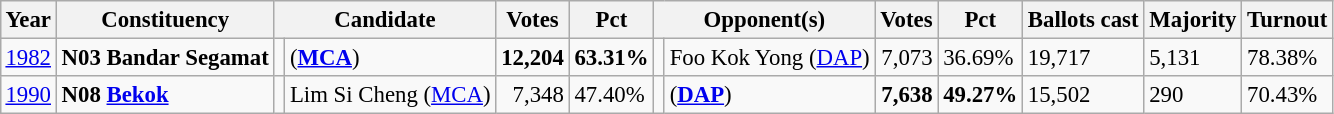<table class="wikitable" style="margin:0.5em ; font-size:95%">
<tr>
<th>Year</th>
<th>Constituency</th>
<th colspan=2>Candidate</th>
<th>Votes</th>
<th>Pct</th>
<th colspan=2>Opponent(s)</th>
<th>Votes</th>
<th>Pct</th>
<th>Ballots cast</th>
<th>Majority</th>
<th>Turnout</th>
</tr>
<tr>
<td><a href='#'>1982</a></td>
<td><strong>N03 Bandar Segamat</strong></td>
<td></td>
<td> (<a href='#'><strong>MCA</strong></a>)</td>
<td align=right><strong>12,204</strong></td>
<td><strong>63.31%</strong></td>
<td></td>
<td>Foo Kok Yong (<a href='#'>DAP</a>)</td>
<td align=right>7,073</td>
<td>36.69%</td>
<td>19,717</td>
<td>5,131</td>
<td>78.38%</td>
</tr>
<tr>
<td><a href='#'>1990</a></td>
<td><strong>N08 <a href='#'>Bekok</a></strong></td>
<td></td>
<td>Lim Si Cheng (<a href='#'>MCA</a>)</td>
<td align="right">7,348</td>
<td>47.40%</td>
<td></td>
<td> (<a href='#'><strong>DAP</strong></a>)</td>
<td align="right"><strong>7,638</strong></td>
<td><strong>49.27%</strong></td>
<td>15,502</td>
<td>290</td>
<td>70.43%</td>
</tr>
</table>
